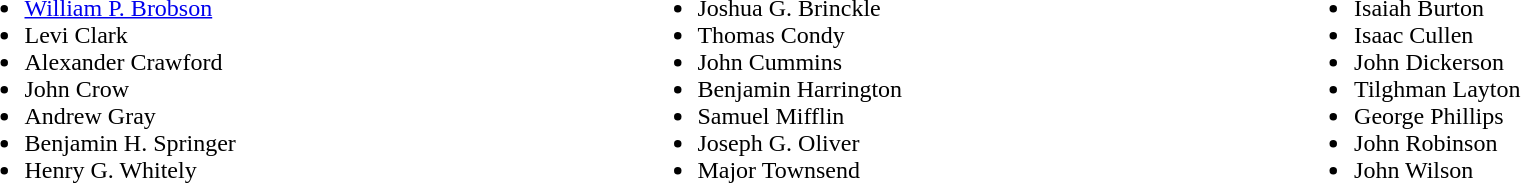<table width=100%>
<tr valign=top>
<td><br><ul><li><a href='#'>William P. Brobson</a></li><li>Levi Clark</li><li>Alexander Crawford</li><li>John Crow</li><li>Andrew Gray</li><li>Benjamin H. Springer</li><li>Henry G. Whitely</li></ul></td>
<td><br><ul><li>Joshua G. Brinckle</li><li>Thomas Condy</li><li>John Cummins</li><li>Benjamin Harrington</li><li>Samuel Mifflin</li><li>Joseph G. Oliver</li><li>Major Townsend</li></ul></td>
<td><br><ul><li>Isaiah Burton</li><li>Isaac Cullen</li><li>John Dickerson</li><li>Tilghman Layton</li><li>George Phillips</li><li>John Robinson</li><li>John Wilson</li></ul></td>
</tr>
</table>
